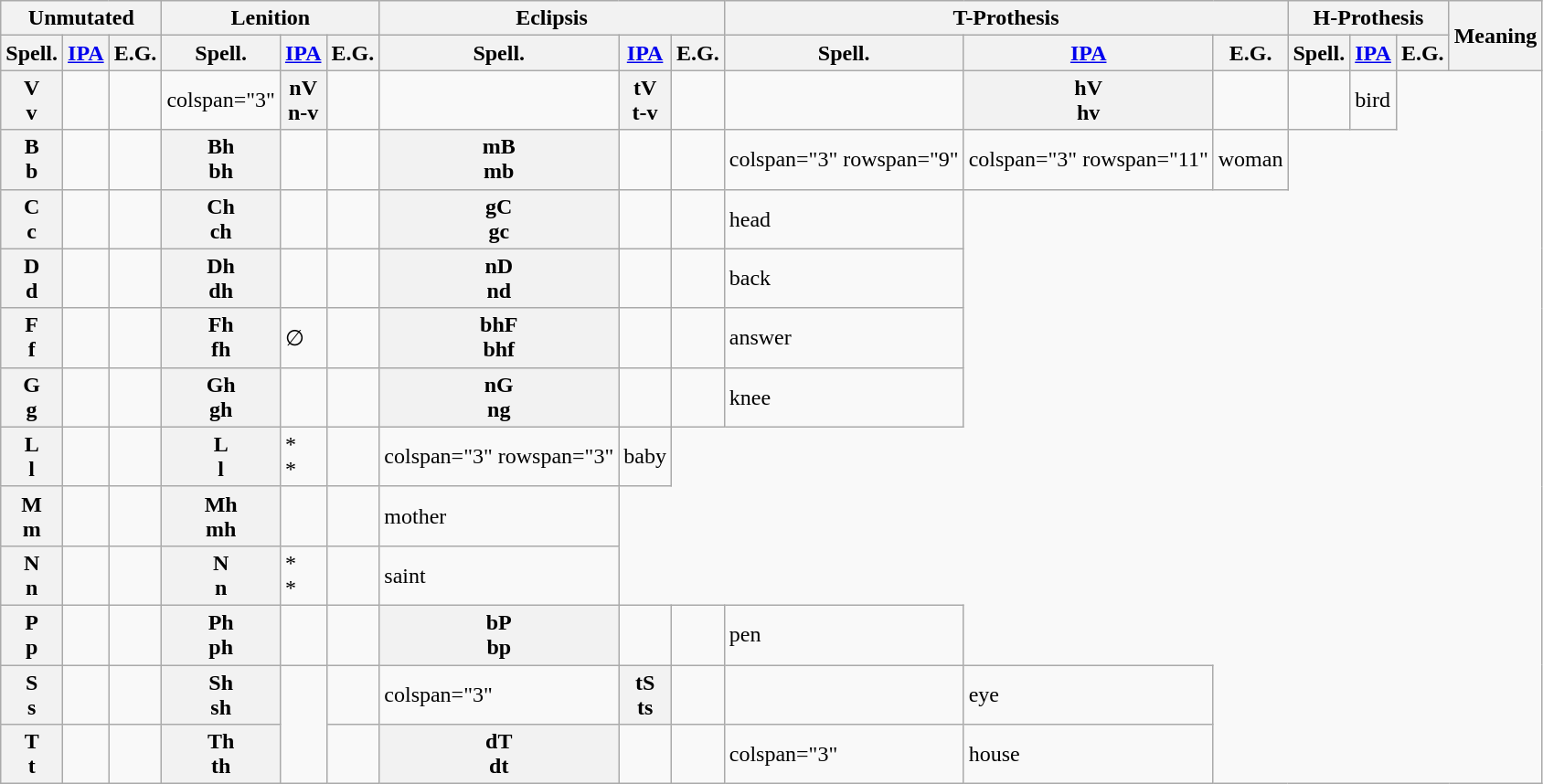<table class="wikitable">
<tr>
<th colspan="3">Unmutated</th>
<th colspan="3">Lenition</th>
<th colspan="3">Eclipsis</th>
<th colspan="3">T-Prothesis</th>
<th colspan="3">H-Prothesis</th>
<th rowspan="2">Meaning</th>
</tr>
<tr>
<th>Spell.</th>
<th><a href='#'>IPA</a></th>
<th>E.G.</th>
<th>Spell.</th>
<th><a href='#'>IPA</a></th>
<th>E.G.</th>
<th>Spell.</th>
<th><a href='#'>IPA</a></th>
<th>E.G.</th>
<th>Spell.</th>
<th><a href='#'>IPA</a></th>
<th>E.G.</th>
<th>Spell.</th>
<th><a href='#'>IPA</a></th>
<th>E.G.</th>
</tr>
<tr>
<th>V<br>v</th>
<td></td>
<td><br></td>
<td>colspan="3" </td>
<th>nV<br>n-v</th>
<td><br></td>
<td><br></td>
<th>tV<br>t-v</th>
<td><br></td>
<td><br></td>
<th>hV<em><br></em>hv</th>
<td></td>
<td><br></td>
<td>bird</td>
</tr>
<tr>
<th>B<br>b</th>
<td><br></td>
<td><br></td>
<th>Bh<br>bh</th>
<td><br></td>
<td><br></td>
<th>mB<br>mb</th>
<td><br></td>
<td><br></td>
<td>colspan="3" rowspan="9" </td>
<td>colspan="3" rowspan="11" </td>
<td>woman</td>
</tr>
<tr>
<th>C<br>c</th>
<td><br></td>
<td><br></td>
<th>Ch<br>ch</th>
<td><br></td>
<td><br></td>
<th>gC<br>gc</th>
<td><br></td>
<td><br></td>
<td>head</td>
</tr>
<tr>
<th>D<br>d</th>
<td><br></td>
<td><br></td>
<th>Dh<br>dh</th>
<td><br></td>
<td><br></td>
<th>nD<br>nd</th>
<td><br></td>
<td><br></td>
<td>back</td>
</tr>
<tr>
<th>F<br>f</th>
<td><br></td>
<td><br></td>
<th>Fh<br>fh</th>
<td>∅</td>
<td><br></td>
<th>bhF<br>bhf</th>
<td><br></td>
<td><br></td>
<td>answer</td>
</tr>
<tr>
<th>G<br>g</th>
<td><br></td>
<td><br></td>
<th>Gh<br>gh</th>
<td><br></td>
<td><br></td>
<th>nG<br>ng</th>
<td><br></td>
<td><br></td>
<td>knee</td>
</tr>
<tr>
<th>L<br>l</th>
<td><br></td>
<td><br></td>
<th>L<br>l</th>
<td>*<br>*</td>
<td><br></td>
<td>colspan="3" rowspan="3" </td>
<td>baby</td>
</tr>
<tr>
<th>M<br>m</th>
<td><br></td>
<td><br></td>
<th>Mh<br>mh</th>
<td><br></td>
<td><br></td>
<td>mother</td>
</tr>
<tr>
<th>N<br>n</th>
<td><br></td>
<td><br></td>
<th>N<br>n</th>
<td>*<br>*</td>
<td><br></td>
<td>saint</td>
</tr>
<tr>
<th>P<br>p</th>
<td><br></td>
<td><br></td>
<th>Ph<br>ph</th>
<td><br></td>
<td><br></td>
<th>bP<br>bp</th>
<td><br></td>
<td><br></td>
<td>pen</td>
</tr>
<tr>
<th>S<br>s</th>
<td><br></td>
<td><br></td>
<th>Sh<br>sh</th>
<td rowspan=2></td>
<td><br></td>
<td>colspan="3" </td>
<th>tS<br>ts</th>
<td><br></td>
<td><br></td>
<td>eye</td>
</tr>
<tr>
<th>T<br>t</th>
<td><br></td>
<td><br></td>
<th>Th<br>th</th>
<td><br></td>
<th>dT<br>dt</th>
<td><br></td>
<td><br></td>
<td>colspan="3" </td>
<td>house</td>
</tr>
</table>
